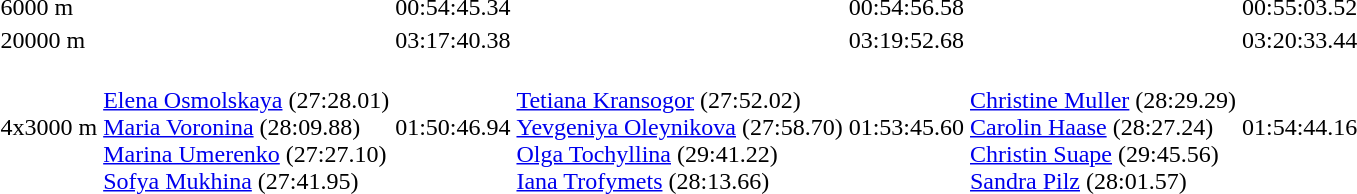<table>
<tr>
<td>6000 m</td>
<td></td>
<td>00:54:45.34</td>
<td></td>
<td>00:54:56.58</td>
<td></td>
<td>00:55:03.52</td>
</tr>
<tr>
<td>20000 m</td>
<td></td>
<td>03:17:40.38</td>
<td></td>
<td>03:19:52.68</td>
<td></td>
<td>03:20:33.44</td>
</tr>
<tr>
<td>4x3000 m</td>
<td><br><a href='#'>Elena Osmolskaya</a> (27:28.01)<br><a href='#'>Maria Voronina</a> (28:09.88)<br><a href='#'>Marina Umerenko</a> (27:27.10)<br><a href='#'>Sofya Mukhina</a> (27:41.95)</td>
<td>01:50:46.94</td>
<td><br><a href='#'>Tetiana Kransogor</a> (27:52.02)<br><a href='#'>Yevgeniya Oleynikova</a> (27:58.70)<br><a href='#'>Olga Tochyllina</a> (29:41.22)<br><a href='#'>Iana Trofymets</a> (28:13.66)</td>
<td>01:53:45.60</td>
<td><br><a href='#'>Christine Muller</a> (28:29.29)<br><a href='#'>Carolin Haase</a> (28:27.24)<br><a href='#'>Christin Suape</a> (29:45.56)<br><a href='#'>Sandra Pilz</a> (28:01.57)</td>
<td>01:54:44.16</td>
</tr>
</table>
